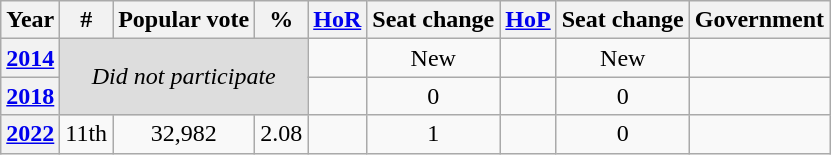<table class="wikitable" style="text-align:center;">
<tr>
<th>Year</th>
<th>#</th>
<th>Popular vote</th>
<th>%</th>
<th><a href='#'>HoR</a></th>
<th>Seat change</th>
<th><a href='#'>HoP</a></th>
<th>Seat change</th>
<th>Government</th>
</tr>
<tr>
<th><a href='#'>2014</a></th>
<td colspan=3 rowspan=2 style="background:#ddd"><em>Did not participate</em></td>
<td></td>
<td>New</td>
<td></td>
<td>New</td>
<td></td>
</tr>
<tr>
<th><a href='#'>2018</a></th>
<td></td>
<td> 0</td>
<td></td>
<td> 0</td>
<td></td>
</tr>
<tr>
<th><a href='#'>2022</a></th>
<td>11th</td>
<td align=center>32,982</td>
<td>2.08</td>
<td></td>
<td> 1</td>
<td></td>
<td> 0</td>
<td></td>
</tr>
</table>
